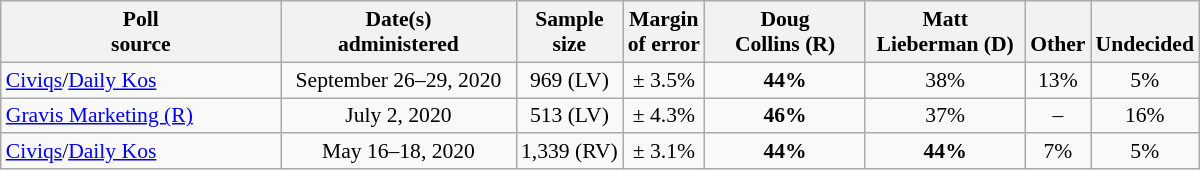<table class="wikitable" style="font-size:90%;text-align:center;">
<tr valign= bottom>
<th style="width:180px;">Poll<br>source</th>
<th style="width:150px;">Date(s)<br>administered</th>
<th class=small>Sample<br>size</th>
<th>Margin<br>of error</th>
<th style="width:100px;">Doug<br>Collins (R)</th>
<th style="width:100px;">Matt<br>Lieberman (D)</th>
<th>Other</th>
<th>Undecided</th>
</tr>
<tr>
<td style="text-align:left;"><a href='#'>Civiqs</a>/<a href='#'>Daily Kos</a></td>
<td>September 26–29, 2020</td>
<td>969 (LV)</td>
<td>± 3.5%</td>
<td><strong>44%</strong></td>
<td>38%</td>
<td>13%</td>
<td>5%</td>
</tr>
<tr>
<td style="text-align:left;"><a href='#'>Gravis Marketing (R)</a></td>
<td>July 2, 2020</td>
<td>513 (LV)</td>
<td>± 4.3%</td>
<td><strong>46%</strong></td>
<td>37%</td>
<td>–</td>
<td>16%</td>
</tr>
<tr>
<td style="text-align:left;"><a href='#'>Civiqs</a>/<a href='#'>Daily Kos</a></td>
<td>May 16–18, 2020</td>
<td>1,339 (RV)</td>
<td>± 3.1%</td>
<td><strong>44%</strong></td>
<td><strong>44%</strong></td>
<td>7%</td>
<td>5%</td>
</tr>
</table>
